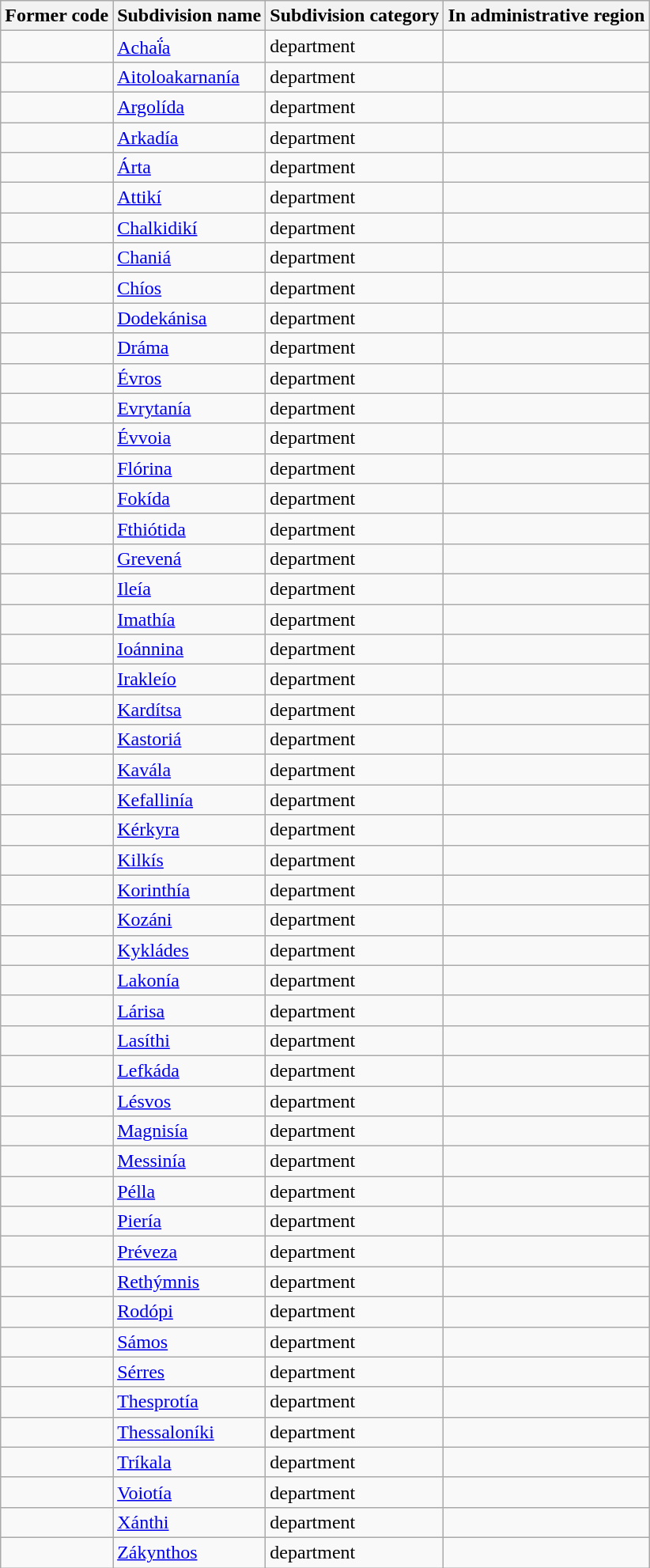<table class="wikitable sortable mw-collapsible">
<tr>
<th>Former code</th>
<th>Subdivision name</th>
<th>Subdivision category</th>
<th>In administrative region</th>
</tr>
<tr>
<td></td>
<td><a href='#'>Achaḯa</a></td>
<td>department</td>
<td><a href='#'></a></td>
</tr>
<tr>
<td></td>
<td><a href='#'>Aitoloakarnanía</a></td>
<td>department</td>
<td><a href='#'></a></td>
</tr>
<tr>
<td></td>
<td><a href='#'>Argolída</a></td>
<td>department</td>
<td><a href='#'></a></td>
</tr>
<tr>
<td></td>
<td><a href='#'>Arkadía</a></td>
<td>department</td>
<td><a href='#'></a></td>
</tr>
<tr>
<td></td>
<td><a href='#'>Árta</a></td>
<td>department</td>
<td><a href='#'></a></td>
</tr>
<tr>
<td></td>
<td><a href='#'>Attikí</a></td>
<td>department</td>
<td><a href='#'></a></td>
</tr>
<tr>
<td></td>
<td><a href='#'>Chalkidikí</a></td>
<td>department</td>
<td><a href='#'></a></td>
</tr>
<tr>
<td></td>
<td><a href='#'>Chaniá</a></td>
<td>department</td>
<td><a href='#'></a></td>
</tr>
<tr>
<td></td>
<td><a href='#'>Chíos</a></td>
<td>department</td>
<td><a href='#'></a></td>
</tr>
<tr>
<td></td>
<td><a href='#'>Dodekánisa</a></td>
<td>department</td>
<td><a href='#'></a></td>
</tr>
<tr>
<td></td>
<td><a href='#'>Dráma</a></td>
<td>department</td>
<td><a href='#'></a></td>
</tr>
<tr>
<td></td>
<td><a href='#'>Évros</a></td>
<td>department</td>
<td><a href='#'></a></td>
</tr>
<tr>
<td></td>
<td><a href='#'>Evrytanía</a></td>
<td>department</td>
<td><a href='#'></a></td>
</tr>
<tr>
<td></td>
<td><a href='#'>Évvoia</a></td>
<td>department</td>
<td><a href='#'></a></td>
</tr>
<tr>
<td></td>
<td><a href='#'>Flórina</a></td>
<td>department</td>
<td><a href='#'></a></td>
</tr>
<tr>
<td></td>
<td><a href='#'>Fokída</a></td>
<td>department</td>
<td><a href='#'></a></td>
</tr>
<tr>
<td></td>
<td><a href='#'>Fthiótida</a></td>
<td>department</td>
<td><a href='#'></a></td>
</tr>
<tr>
<td></td>
<td><a href='#'>Grevená</a></td>
<td>department</td>
<td><a href='#'></a></td>
</tr>
<tr>
<td></td>
<td><a href='#'>Ileía</a></td>
<td>department</td>
<td><a href='#'></a></td>
</tr>
<tr>
<td></td>
<td><a href='#'>Imathía</a></td>
<td>department</td>
<td><a href='#'></a></td>
</tr>
<tr>
<td></td>
<td><a href='#'>Ioánnina</a></td>
<td>department</td>
<td><a href='#'></a></td>
</tr>
<tr>
<td></td>
<td><a href='#'>Irakleío</a></td>
<td>department</td>
<td><a href='#'></a></td>
</tr>
<tr>
<td></td>
<td><a href='#'>Kardítsa</a></td>
<td>department</td>
<td><a href='#'></a></td>
</tr>
<tr>
<td></td>
<td><a href='#'>Kastoriá</a></td>
<td>department</td>
<td><a href='#'></a></td>
</tr>
<tr>
<td></td>
<td><a href='#'>Kavála</a></td>
<td>department</td>
<td><a href='#'></a></td>
</tr>
<tr>
<td></td>
<td><a href='#'>Kefallinía</a></td>
<td>department</td>
<td><a href='#'></a></td>
</tr>
<tr>
<td></td>
<td><a href='#'>Kérkyra</a></td>
<td>department</td>
<td><a href='#'></a></td>
</tr>
<tr>
<td></td>
<td><a href='#'>Kilkís</a></td>
<td>department</td>
<td><a href='#'></a></td>
</tr>
<tr>
<td></td>
<td><a href='#'>Korinthía</a></td>
<td>department</td>
<td><a href='#'></a></td>
</tr>
<tr>
<td></td>
<td><a href='#'>Kozáni</a></td>
<td>department</td>
<td><a href='#'></a></td>
</tr>
<tr>
<td></td>
<td><a href='#'>Kykládes</a></td>
<td>department</td>
<td><a href='#'></a></td>
</tr>
<tr>
<td></td>
<td><a href='#'>Lakonía</a></td>
<td>department</td>
<td><a href='#'></a></td>
</tr>
<tr>
<td></td>
<td><a href='#'>Lárisa</a></td>
<td>department</td>
<td><a href='#'></a></td>
</tr>
<tr>
<td></td>
<td><a href='#'>Lasíthi</a></td>
<td>department</td>
<td><a href='#'></a></td>
</tr>
<tr>
<td></td>
<td><a href='#'>Lefkáda</a></td>
<td>department</td>
<td><a href='#'></a></td>
</tr>
<tr>
<td></td>
<td><a href='#'>Lésvos</a></td>
<td>department</td>
<td><a href='#'></a></td>
</tr>
<tr>
<td></td>
<td><a href='#'>Magnisía</a></td>
<td>department</td>
<td><a href='#'></a></td>
</tr>
<tr>
<td></td>
<td><a href='#'>Messinía</a></td>
<td>department</td>
<td><a href='#'></a></td>
</tr>
<tr>
<td></td>
<td><a href='#'>Pélla</a></td>
<td>department</td>
<td><a href='#'></a></td>
</tr>
<tr>
<td></td>
<td><a href='#'>Piería</a></td>
<td>department</td>
<td><a href='#'></a></td>
</tr>
<tr>
<td></td>
<td><a href='#'>Préveza</a></td>
<td>department</td>
<td><a href='#'></a></td>
</tr>
<tr>
<td></td>
<td><a href='#'>Rethýmnis</a></td>
<td>department</td>
<td><a href='#'></a></td>
</tr>
<tr>
<td></td>
<td><a href='#'>Rodópi</a></td>
<td>department</td>
<td><a href='#'></a></td>
</tr>
<tr>
<td></td>
<td><a href='#'>Sámos</a></td>
<td>department</td>
<td><a href='#'></a></td>
</tr>
<tr>
<td></td>
<td><a href='#'>Sérres</a></td>
<td>department</td>
<td><a href='#'></a></td>
</tr>
<tr>
<td></td>
<td><a href='#'>Thesprotía</a></td>
<td>department</td>
<td><a href='#'></a></td>
</tr>
<tr>
<td></td>
<td><a href='#'>Thessaloníki</a></td>
<td>department</td>
<td><a href='#'></a></td>
</tr>
<tr>
<td></td>
<td><a href='#'>Tríkala</a></td>
<td>department</td>
<td><a href='#'></a></td>
</tr>
<tr>
<td></td>
<td><a href='#'>Voiotía</a></td>
<td>department</td>
<td><a href='#'></a></td>
</tr>
<tr>
<td></td>
<td><a href='#'>Xánthi</a></td>
<td>department</td>
<td><a href='#'></a></td>
</tr>
<tr>
<td></td>
<td><a href='#'>Zákynthos</a></td>
<td>department</td>
<td><a href='#'></a></td>
</tr>
</table>
